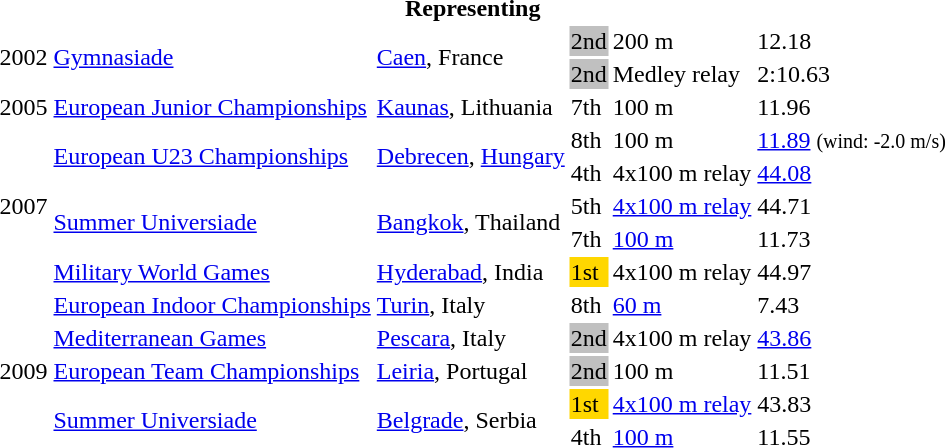<table>
<tr>
<th colspan="7">Representing </th>
</tr>
<tr>
<td rowspan=2>2002</td>
<td rowspan=2><a href='#'>Gymnasiade</a></td>
<td rowspan=2><a href='#'>Caen</a>, France</td>
<td bgcolor=silver>2nd</td>
<td>200 m</td>
<td>12.18</td>
</tr>
<tr>
<td bgcolor=silver>2nd</td>
<td>Medley relay</td>
<td>2:10.63</td>
</tr>
<tr>
<td>2005</td>
<td><a href='#'>European Junior Championships</a></td>
<td><a href='#'>Kaunas</a>, Lithuania</td>
<td>7th</td>
<td>100 m</td>
<td>11.96</td>
</tr>
<tr>
<td rowspan=5>2007</td>
<td rowspan=2><a href='#'>European U23 Championships</a></td>
<td rowspan=2><a href='#'>Debrecen</a>, <a href='#'>Hungary</a></td>
<td>8th</td>
<td>100 m</td>
<td><a href='#'>11.89</a> <small>(wind: -2.0 m/s)</small></td>
</tr>
<tr>
<td>4th</td>
<td>4x100 m relay</td>
<td><a href='#'>44.08</a></td>
</tr>
<tr>
<td rowspan=2><a href='#'>Summer Universiade</a></td>
<td rowspan=2><a href='#'>Bangkok</a>, Thailand</td>
<td>5th</td>
<td><a href='#'>4x100 m relay</a></td>
<td>44.71</td>
</tr>
<tr>
<td>7th</td>
<td><a href='#'>100 m</a></td>
<td>11.73</td>
</tr>
<tr>
<td><a href='#'>Military World Games</a></td>
<td><a href='#'>Hyderabad</a>, India</td>
<td bgcolor=gold>1st</td>
<td>4x100 m relay</td>
<td>44.97</td>
</tr>
<tr>
<td rowspan=5>2009</td>
<td><a href='#'>European Indoor Championships</a></td>
<td><a href='#'>Turin</a>, Italy</td>
<td>8th</td>
<td><a href='#'>60 m</a></td>
<td>7.43</td>
</tr>
<tr>
<td><a href='#'>Mediterranean Games</a></td>
<td><a href='#'>Pescara</a>, Italy</td>
<td bgcolor=silver>2nd</td>
<td>4x100 m relay</td>
<td><a href='#'>43.86</a></td>
</tr>
<tr>
<td><a href='#'>European Team Championships</a></td>
<td><a href='#'>Leiria</a>, Portugal</td>
<td bgcolor=silver>2nd</td>
<td>100 m</td>
<td>11.51 </td>
</tr>
<tr>
<td rowspan=2><a href='#'>Summer Universiade</a></td>
<td rowspan=2><a href='#'>Belgrade</a>, Serbia</td>
<td bgcolor=gold>1st</td>
<td><a href='#'>4x100 m relay</a></td>
<td>43.83</td>
</tr>
<tr>
<td>4th</td>
<td><a href='#'>100 m</a></td>
<td>11.55</td>
</tr>
</table>
